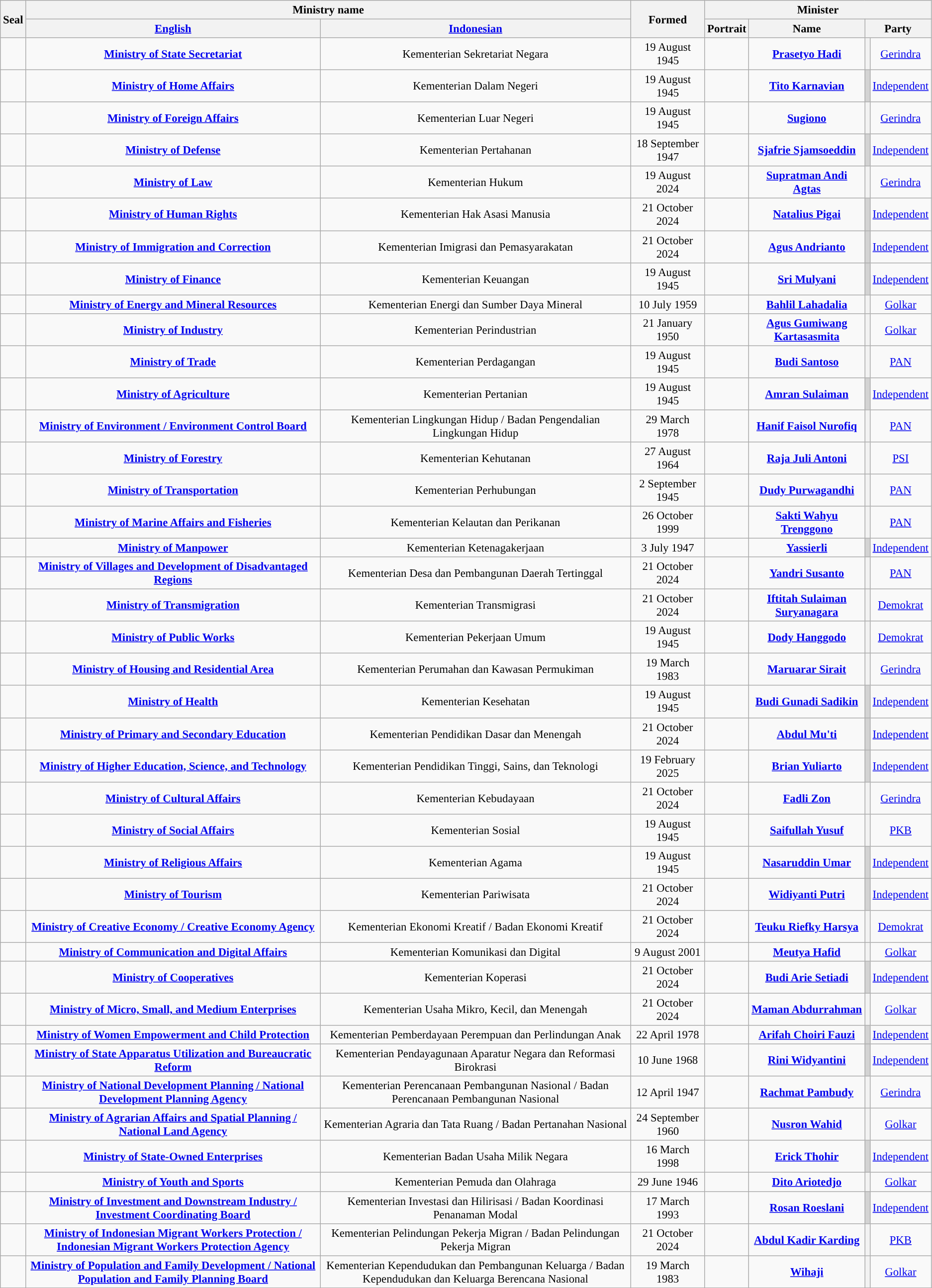<table class="wikitable sortable" style="font-size:95%;">
<tr>
<th rowspan="2" class="unsortable">Seal</th>
<th colspan="2">Ministry name</th>
<th rowspan="2" data-sort-type=date>Formed</th>
<th colspan="4">Minister</th>
</tr>
<tr>
<th><a href='#'>English</a></th>
<th><a href='#'>Indonesian</a><br></th>
<th class="unsortable">Portrait</th>
<th>Name<br></th>
<th colspan="2">Party</th>
</tr>
<tr>
<td align="center"></td>
<td align="center"><strong><a href='#'>Ministry of State Secretariat</a></strong></td>
<td align="center">Kementerian Sekretariat Negara<br></td>
<td align="center">19 August 1945</td>
<td align="center"></td>
<td align="center"><strong><a href='#'>Prasetyo Hadi</a></strong><br></td>
<th style="background-color: "></th>
<td align="center"><a href='#'>Gerindra</a></td>
</tr>
<tr>
<td align="center"></td>
<td align="center"><strong><a href='#'>Ministry of Home Affairs</a></strong></td>
<td align="center">Kementerian Dalam Negeri<br></td>
<td align="center">19 August 1945</td>
<td align="center"></td>
<td align="center"><strong><a href='#'>Tito Karnavian</a></strong><br></td>
<th style="background-color: lightgray"></th>
<td align="center"><a href='#'>Independent</a></td>
</tr>
<tr>
<td align="center"></td>
<td align="center"><strong><a href='#'>Ministry of Foreign Affairs</a></strong></td>
<td align="center">Kementerian Luar Negeri<br></td>
<td align="center">19 August 1945</td>
<td align="center"></td>
<td align="center"><strong><a href='#'>Sugiono</a></strong><br></td>
<th style="background-color: "></th>
<td align="center"><a href='#'>Gerindra</a></td>
</tr>
<tr>
<td align="center"></td>
<td align="center"><strong><a href='#'>Ministry of Defense</a></strong></td>
<td align="center">Kementerian Pertahanan<br></td>
<td align="center">18 September 1947</td>
<td align="center"></td>
<td align="center"><strong><a href='#'>Sjafrie Sjamsoeddin</a></strong><br></td>
<th style="background-color: lightgray"></th>
<td align="center"><a href='#'>Independent</a></td>
</tr>
<tr>
<td align="center"></td>
<td align="center"><strong><a href='#'>Ministry of Law</a></strong></td>
<td align="center">Kementerian Hukum<br></td>
<td align="center">19 August 2024</td>
<td align="center"></td>
<td align="center"><strong><a href='#'>Supratman Andi Agtas</a></strong><br></td>
<th style="background-color: "></th>
<td align="center"><a href='#'>Gerindra</a></td>
</tr>
<tr>
<td align="center"></td>
<td align="center"><strong><a href='#'>Ministry of Human Rights</a></strong></td>
<td align="center">Kementerian Hak Asasi Manusia<br></td>
<td align="center">21 October 2024</td>
<td align="center"></td>
<td align="center"><strong><a href='#'>Natalius Pigai</a></strong><br></td>
<th style="background-color: lightgray"></th>
<td align="center"><a href='#'>Independent</a></td>
</tr>
<tr>
<td align="center"></td>
<td align="center"><strong><a href='#'>Ministry of Immigration and Correction</a></strong></td>
<td align="center">Kementerian Imigrasi dan Pemasyarakatan<br></td>
<td align="center">21 October 2024</td>
<td align="center"></td>
<td align="center"><strong><a href='#'>Agus Andrianto</a></strong><br></td>
<th style="background-color: lightgray"></th>
<td align="center"><a href='#'>Independent</a></td>
</tr>
<tr>
<td align="center"></td>
<td align="center"><strong><a href='#'>Ministry of Finance</a></strong></td>
<td align="center">Kementerian Keuangan<br></td>
<td align="center">19 August 1945</td>
<td align="center"></td>
<td align="center"><strong><a href='#'>Sri Mulyani</a></strong><br></td>
<th style="background-color: lightgray"></th>
<td align="center"><a href='#'>Independent</a></td>
</tr>
<tr>
<td align="center"></td>
<td align="center"><strong><a href='#'>Ministry of Energy and Mineral Resources</a></strong></td>
<td align="center">Kementerian Energi dan Sumber Daya Mineral<br></td>
<td align="center">10 July 1959</td>
<td align="center"></td>
<td align="center"><strong><a href='#'>Bahlil Lahadalia</a></strong><br></td>
<th style="background-color: "></th>
<td align="center"><a href='#'>Golkar</a></td>
</tr>
<tr>
<td align="center"></td>
<td align="center"><strong><a href='#'>Ministry of Industry</a></strong></td>
<td align="center">Kementerian Perindustrian<br></td>
<td align="center">21 January 1950</td>
<td align="center"></td>
<td align="center"><strong><a href='#'>Agus Gumiwang Kartasasmita</a></strong><br></td>
<th style="background-color: "></th>
<td align="center"><a href='#'>Golkar</a></td>
</tr>
<tr>
<td align="center"></td>
<td align="center"><strong><a href='#'>Ministry of Trade</a></strong></td>
<td align="center">Kementerian Perdagangan<br></td>
<td align="center">19 August 1945</td>
<td align="center"></td>
<td align="center"><strong><a href='#'>Budi Santoso</a></strong><br></td>
<th style="background-color: "></th>
<td align="center"><a href='#'>PAN</a></td>
</tr>
<tr>
<td align="center"></td>
<td align="center"><strong><a href='#'>Ministry of Agriculture</a></strong></td>
<td align="center">Kementerian Pertanian<br></td>
<td align="center">19 August 1945</td>
<td align="center"></td>
<td align="center"><strong><a href='#'>Amran Sulaiman</a></strong><br></td>
<th style="background-color: lightgray"></th>
<td align="center"><a href='#'>Independent</a></td>
</tr>
<tr>
<td align="center"></td>
<td align="center"><strong><a href='#'>Ministry of Environment / Environment Control Board</a></strong></td>
<td align="center">Kementerian Lingkungan Hidup / Badan Pengendalian Lingkungan Hidup<br></td>
<td align="center">29 March 1978</td>
<td align="center"></td>
<td align="center"><strong><a href='#'>Hanif Faisol Nurofiq</a></strong><br></td>
<th style="background-color: "></th>
<td align="center"><a href='#'>PAN</a></td>
</tr>
<tr>
<td align="center"></td>
<td align="center"><strong><a href='#'>Ministry of Forestry</a></strong></td>
<td align="center">Kementerian Kehutanan<br></td>
<td align="center">27 August 1964</td>
<td align="center"></td>
<td align="center"><strong><a href='#'>Raja Juli Antoni</a></strong><br></td>
<th style="background-color: "></th>
<td align="center"><a href='#'>PSI</a></td>
</tr>
<tr>
<td align="center"></td>
<td align="center"><strong><a href='#'>Ministry of Transportation</a></strong></td>
<td align="center">Kementerian Perhubungan<br></td>
<td align="center">2 September 1945</td>
<td align="center"></td>
<td align="center"><strong><a href='#'>Dudy Purwagandhi</a></strong><br></td>
<th style="background-color: "></th>
<td align="center"><a href='#'>PAN</a></td>
</tr>
<tr>
<td align="center"></td>
<td align="center"><strong><a href='#'>Ministry of Marine Affairs and Fisheries</a></strong></td>
<td align="center">Kementerian Kelautan dan Perikanan<br></td>
<td align="center">26 October 1999</td>
<td align="center"></td>
<td align="center"><strong><a href='#'>Sakti Wahyu Trenggono</a></strong><br></td>
<th style="background-color: "></th>
<td align="center"><a href='#'>PAN</a></td>
</tr>
<tr>
<td align="center"></td>
<td align="center"><strong><a href='#'>Ministry of Manpower</a></strong></td>
<td align="center">Kementerian Ketenagakerjaan<br></td>
<td align="center">3 July 1947</td>
<td align="center"></td>
<td align="center"><strong><a href='#'>Yassierli</a></strong><br></td>
<th style="background-color: lightgray"></th>
<td align="center"><a href='#'>Independent</a></td>
</tr>
<tr>
<td align="center"></td>
<td align="center"><strong><a href='#'>Ministry of Villages and Development of Disadvantaged Regions</a></strong></td>
<td align="center">Kementerian Desa dan Pembangunan Daerah Tertinggal<br></td>
<td align="center">21 October 2024</td>
<td align="center"></td>
<td align="center"><strong><a href='#'>Yandri Susanto</a></strong><br></td>
<th style="background-color: "></th>
<td align="center"><a href='#'>PAN</a></td>
</tr>
<tr>
<td align="center"></td>
<td align="center"><strong><a href='#'>Ministry of Transmigration</a></strong></td>
<td align="center">Kementerian Transmigrasi<br></td>
<td align="center">21 October 2024</td>
<td align="center"></td>
<td align="center"><strong><a href='#'>Iftitah Sulaiman Suryanagara</a></strong><br></td>
<th style="background-color: "></th>
<td align="center"><a href='#'>Demokrat</a></td>
</tr>
<tr>
<td align="center"></td>
<td align="center"><strong><a href='#'>Ministry of Public Works</a></strong></td>
<td align="center">Kementerian Pekerjaan Umum<br></td>
<td align="center">19 August 1945</td>
<td align="center"></td>
<td align="center"><strong><a href='#'>Dody Hanggodo</a></strong><br></td>
<th style="background-color: "></th>
<td align="center"><a href='#'>Demokrat</a></td>
</tr>
<tr>
<td align="center"></td>
<td align="center"><strong><a href='#'>Ministry of Housing and Residential Area</a></strong></td>
<td align="center">Kementerian Perumahan dan Kawasan Permukiman<br></td>
<td align="center">19 March 1983</td>
<td align="center"></td>
<td align="center"><strong><a href='#'>Maruarar Sirait</a></strong><br></td>
<th style="background-color: "></th>
<td align="center"><a href='#'>Gerindra</a></td>
</tr>
<tr>
<td align="center"></td>
<td align="center"><strong><a href='#'>Ministry of Health</a></strong></td>
<td align="center">Kementerian Kesehatan<br></td>
<td align="center">19 August 1945</td>
<td align="center"></td>
<td align="center"><strong><a href='#'>Budi Gunadi Sadikin</a></strong><br></td>
<th style="background-color: lightgray"></th>
<td align="center"><a href='#'>Independent</a></td>
</tr>
<tr>
<td align="center"></td>
<td align="center"><strong><a href='#'>Ministry of Primary and Secondary Education</a></strong></td>
<td align="center">Kementerian Pendidikan Dasar dan Menengah<br></td>
<td align="center">21 October 2024</td>
<td align="center"></td>
<td align="center"><strong><a href='#'>Abdul Mu'ti</a></strong><br></td>
<th style="background-color: lightgray"></th>
<td align="center"><a href='#'>Independent</a></td>
</tr>
<tr>
<td align="center"></td>
<td align="center"><strong><a href='#'>Ministry of Higher Education, Science, and Technology</a></strong></td>
<td align="center">Kementerian Pendidikan Tinggi, Sains, dan Teknologi<br></td>
<td align="center">19 February 2025</td>
<td align="center"></td>
<td align="center"><strong><a href='#'>Brian Yuliarto</a></strong><br></td>
<th style="background-color: lightgray"></th>
<td align="center"><a href='#'>Independent</a></td>
</tr>
<tr>
<td align="center"></td>
<td align="center"><strong><a href='#'>Ministry of Cultural Affairs</a></strong></td>
<td align="center">Kementerian Kebudayaan<br></td>
<td align="center">21 October 2024</td>
<td align="center"></td>
<td align="center"><strong><a href='#'>Fadli Zon</a></strong><br></td>
<th style="background-color: "></th>
<td align="center"><a href='#'>Gerindra</a></td>
</tr>
<tr>
<td align="center"></td>
<td align="center"><strong><a href='#'>Ministry of Social Affairs</a></strong></td>
<td align="center">Kementerian Sosial<br></td>
<td align="center">19 August 1945</td>
<td align="center"></td>
<td align="center"><strong><a href='#'>Saifullah Yusuf</a></strong><br></td>
<th style="background-color: "></th>
<td align="center"><a href='#'>PKB</a></td>
</tr>
<tr>
<td align="center"></td>
<td align="center"><strong><a href='#'>Ministry of Religious Affairs</a></strong></td>
<td align="center">Kementerian Agama<br></td>
<td align="center">19 August 1945</td>
<td align="center"></td>
<td align="center"><strong><a href='#'>Nasaruddin Umar</a></strong><br></td>
<th style="background-color: lightgray"></th>
<td align="center"><a href='#'>Independent</a></td>
</tr>
<tr>
<td align="center"></td>
<td align="center"><strong><a href='#'>Ministry of Tourism</a></strong></td>
<td align="center">Kementerian Pariwisata<br></td>
<td align="center">21 October 2024</td>
<td align="center"></td>
<td align="center"><strong><a href='#'>Widiyanti Putri</a></strong><br></td>
<th style="background-color: lightgray"></th>
<td align="center"><a href='#'>Independent</a></td>
</tr>
<tr>
<td align="center"></td>
<td align="center"><strong><a href='#'>Ministry of Creative Economy / Creative Economy Agency</a></strong></td>
<td align="center">Kementerian Ekonomi Kreatif / Badan Ekonomi Kreatif<br></td>
<td align="center">21 October 2024</td>
<td align="center"></td>
<td align="center"><strong><a href='#'>Teuku Riefky Harsya</a></strong><br></td>
<th style="background-color: "></th>
<td align="center"><a href='#'>Demokrat</a></td>
</tr>
<tr>
<td align="center"></td>
<td align="center"><strong><a href='#'>Ministry of Communication and Digital Affairs</a></strong></td>
<td align="center">Kementerian Komunikasi dan Digital<br></td>
<td align="center">9 August 2001</td>
<td align="center"></td>
<td align="center"><strong><a href='#'>Meutya Hafid</a></strong><br></td>
<th style="background-color: "></th>
<td align="center"><a href='#'>Golkar</a></td>
</tr>
<tr>
<td align="center"></td>
<td align="center"><strong><a href='#'>Ministry of Cooperatives</a></strong></td>
<td align="center">Kementerian Koperasi<br></td>
<td align="center">21 October 2024</td>
<td align="center"></td>
<td align="center"><strong><a href='#'>Budi Arie Setiadi</a></strong><br></td>
<th style="background-color: lightgray"></th>
<td align="center"><a href='#'>Independent</a></td>
</tr>
<tr>
<td align="center"></td>
<td align="center"><strong><a href='#'>Ministry of Micro, Small, and Medium Enterprises</a></strong></td>
<td align="center">Kementerian Usaha Mikro, Kecil, dan Menengah<br></td>
<td align="center">21 October 2024</td>
<td align="center"></td>
<td align="center"><strong><a href='#'>Maman Abdurrahman</a></strong><br></td>
<th style="background-color: "></th>
<td align="center"><a href='#'>Golkar</a></td>
</tr>
<tr>
<td align="center"></td>
<td align="center"><strong><a href='#'>Ministry of Women Empowerment and Child Protection</a></strong></td>
<td align="center">Kementerian Pemberdayaan Perempuan dan Perlindungan Anak<br></td>
<td align="center">22 April 1978</td>
<td align="center"></td>
<td align="center"><strong><a href='#'>Arifah Choiri Fauzi</a></strong><br></td>
<th style="background-color: lightgray"></th>
<td align="center"><a href='#'>Independent</a></td>
</tr>
<tr>
<td align="center"></td>
<td align="center"><strong><a href='#'>Ministry of State Apparatus Utilization and Bureaucratic Reform</a></strong></td>
<td align="center">Kementerian Pendayagunaan Aparatur Negara dan Reformasi Birokrasi<br></td>
<td align="center">10 June 1968</td>
<td align="center"></td>
<td align="center"><strong><a href='#'>Rini Widyantini</a></strong><br></td>
<th style="background-color: lightgray"></th>
<td align="center"><a href='#'>Independent</a></td>
</tr>
<tr>
<td align="center"></td>
<td align="center"><strong><a href='#'>Ministry of National Development Planning / National Development Planning Agency</a></strong></td>
<td align="center">Kementerian Perencanaan Pembangunan Nasional / Badan Perencanaan Pembangunan Nasional<br></td>
<td align="center">12 April 1947</td>
<td align="center"></td>
<td align="center"><strong><a href='#'>Rachmat Pambudy</a></strong><br></td>
<th style="background-color: "></th>
<td align="center"><a href='#'>Gerindra</a></td>
</tr>
<tr>
<td align="center"></td>
<td align="center"><strong><a href='#'>Ministry of Agrarian Affairs and Spatial Planning / National Land Agency</a></strong></td>
<td align="center">Kementerian Agraria dan Tata Ruang / Badan Pertanahan Nasional<br></td>
<td align="center">24 September 1960</td>
<td align="center"></td>
<td align="center"><strong><a href='#'>Nusron Wahid</a></strong><br></td>
<th style="background-color: "></th>
<td align="center"><a href='#'>Golkar</a></td>
</tr>
<tr>
<td align="center"></td>
<td align="center"><strong><a href='#'>Ministry of State-Owned Enterprises</a></strong></td>
<td align="center">Kementerian Badan Usaha Milik Negara<br></td>
<td align="center">16 March 1998</td>
<td align="center"></td>
<td align="center"><strong><a href='#'>Erick Thohir</a></strong><br></td>
<th style="background-color: lightgray"></th>
<td align="center"><a href='#'>Independent</a></td>
</tr>
<tr>
<td align="center"></td>
<td align="center"><strong><a href='#'>Ministry of Youth and Sports</a></strong></td>
<td align="center">Kementerian Pemuda dan Olahraga<br></td>
<td align="center">29 June 1946</td>
<td align="center"></td>
<td align="center"><strong><a href='#'>Dito Ariotedjo</a></strong><br></td>
<th style="background-color: "></th>
<td align="center"><a href='#'>Golkar</a></td>
</tr>
<tr>
<td align="center"></td>
<td align="center"><strong><a href='#'>Ministry of Investment and Downstream Industry / Investment Coordinating Board</a></strong></td>
<td align="center">Kementerian Investasi dan Hilirisasi / Badan Koordinasi Penanaman Modal<br></td>
<td align="center">17 March 1993</td>
<td align="center"></td>
<td align="center"><strong><a href='#'>Rosan Roeslani</a></strong><br></td>
<th style="background-color: lightgray"></th>
<td align="center"><a href='#'>Independent</a></td>
</tr>
<tr>
<td align="center"></td>
<td align="center"><strong><a href='#'>Ministry of Indonesian Migrant Workers Protection / Indonesian Migrant Workers Protection Agency</a></strong></td>
<td align="center">Kementerian Pelindungan Pekerja Migran / Badan Pelindungan Pekerja Migran<br></td>
<td align="center">21 October 2024</td>
<td align="center"></td>
<td align="center"><strong><a href='#'>Abdul Kadir Karding</a></strong><br></td>
<th style="background-color: "></th>
<td align="center"><a href='#'>PKB</a></td>
</tr>
<tr>
<td align="center"></td>
<td align="center"><strong><a href='#'>Ministry of Population and Family Development / National Population and Family Planning Board</a></strong></td>
<td align="center">Kementerian Kependudukan dan Pembangunan Keluarga / Badan Kependudukan dan Keluarga Berencana Nasional<br></td>
<td align="center">19 March 1983</td>
<td align="center"></td>
<td align="center"><strong><a href='#'>Wihaji</a></strong><br></td>
<th style="background-color: "></th>
<td align="center"><a href='#'>Golkar</a></td>
</tr>
<tr>
</tr>
</table>
